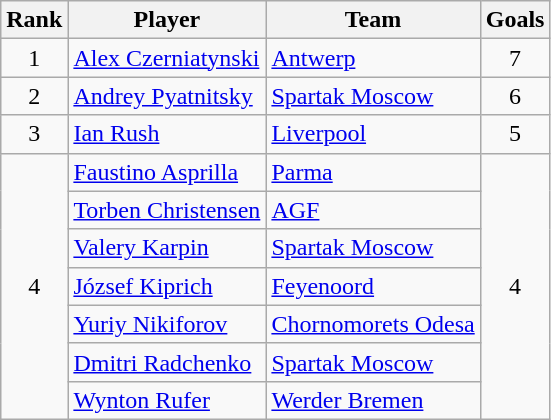<table class="wikitable" style="text-align:center">
<tr>
<th>Rank</th>
<th>Player</th>
<th>Team</th>
<th>Goals</th>
</tr>
<tr>
<td>1</td>
<td align="left"> <a href='#'>Alex Czerniatynski</a></td>
<td align="left"> <a href='#'>Antwerp</a></td>
<td>7</td>
</tr>
<tr>
<td>2</td>
<td align="left"> <a href='#'>Andrey Pyatnitsky</a></td>
<td align="left"> <a href='#'>Spartak Moscow</a></td>
<td>6</td>
</tr>
<tr>
<td>3</td>
<td align="left"> <a href='#'>Ian Rush</a></td>
<td align="left"> <a href='#'>Liverpool</a></td>
<td>5</td>
</tr>
<tr>
<td rowspan="7">4</td>
<td align="left"> <a href='#'>Faustino Asprilla</a></td>
<td align="left"> <a href='#'>Parma</a></td>
<td rowspan="7">4</td>
</tr>
<tr>
<td align="left"> <a href='#'>Torben Christensen</a></td>
<td align="left"> <a href='#'>AGF</a></td>
</tr>
<tr>
<td align="left"> <a href='#'>Valery Karpin</a></td>
<td align="left"> <a href='#'>Spartak Moscow</a></td>
</tr>
<tr>
<td align="left"> <a href='#'>József Kiprich</a></td>
<td align="left"> <a href='#'>Feyenoord</a></td>
</tr>
<tr>
<td align="left"> <a href='#'>Yuriy Nikiforov</a></td>
<td align="left"> <a href='#'>Chornomorets Odesa</a></td>
</tr>
<tr>
<td align="left"> <a href='#'>Dmitri Radchenko</a></td>
<td align="left"> <a href='#'>Spartak Moscow</a></td>
</tr>
<tr>
<td align="left"> <a href='#'>Wynton Rufer</a></td>
<td align="left"> <a href='#'>Werder Bremen</a></td>
</tr>
</table>
